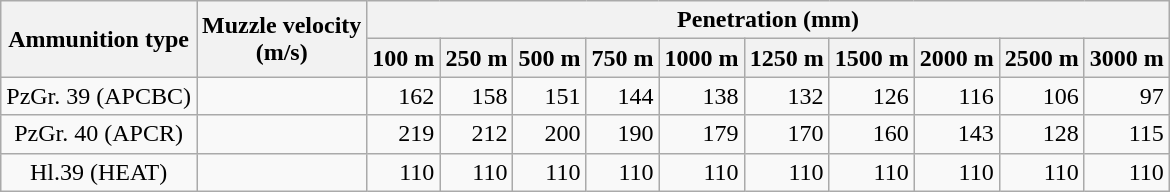<table class="wikitable" style="text-align:right;">
<tr>
<th rowspan=2>Ammunition type</th>
<th rowspan=2>Muzzle velocity<br>(m/s)</th>
<th colspan=11>Penetration (mm)</th>
</tr>
<tr>
<th>100 m</th>
<th>250 m</th>
<th>500 m</th>
<th>750 m</th>
<th>1000 m</th>
<th>1250 m</th>
<th>1500 m</th>
<th>2000 m</th>
<th>2500 m</th>
<th>3000 m</th>
</tr>
<tr>
<td style="text-align:center">PzGr. 39 (APCBC)</td>
<td style="text-align:center"></td>
<td>162</td>
<td>158</td>
<td>151</td>
<td>144</td>
<td>138</td>
<td>132</td>
<td>126</td>
<td>116</td>
<td>106</td>
<td>97</td>
</tr>
<tr>
<td style="text-align:center">PzGr. 40 (APCR)</td>
<td style="text-align:center"></td>
<td>219</td>
<td>212</td>
<td>200</td>
<td>190</td>
<td>179</td>
<td>170</td>
<td>160</td>
<td>143</td>
<td>128</td>
<td>115</td>
</tr>
<tr>
<td style="text-align:center">Hl.39 (HEAT)</td>
<td style="text-align:center"></td>
<td>110</td>
<td>110</td>
<td>110</td>
<td>110</td>
<td>110</td>
<td>110</td>
<td>110</td>
<td>110</td>
<td>110</td>
<td>110</td>
</tr>
</table>
